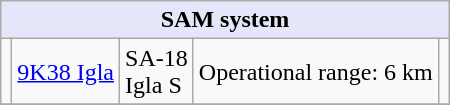<table class="wikitable">
<tr>
<th style="align: center; background: lavender;" colspan="8"><strong>SAM system</strong></th>
</tr>
<tr>
<td></td>
<td><a href='#'>9K38 Igla</a></td>
<td>SA-18<br>Igla S</td>
<td>Operational range: 6 km</td>
<td></td>
</tr>
<tr>
</tr>
</table>
